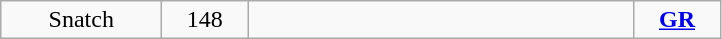<table class = "wikitable" style="text-align:center;">
<tr>
<td width=100>Snatch</td>
<td width=50>148</td>
<td width=250 align=left></td>
<td width=50><strong><a href='#'>GR</a></strong></td>
</tr>
</table>
